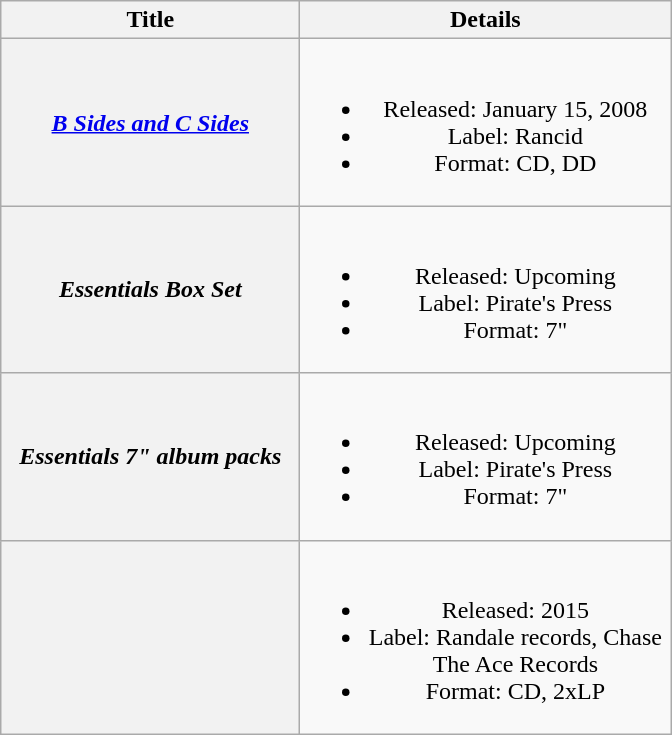<table class="wikitable plainrowheaders" style="text-align:center;">
<tr>
<th scope="col" style="width:12em;">Title</th>
<th scope="col" style="width:15em;">Details</th>
</tr>
<tr>
<th scope="row"><em><a href='#'>B Sides and C Sides</a></em></th>
<td><br><ul><li>Released: January 15, 2008</li><li>Label: Rancid</li><li>Format: CD, DD</li></ul></td>
</tr>
<tr>
<th scope="row"><em>Essentials Box Set</em></th>
<td><br><ul><li>Released: Upcoming</li><li>Label: Pirate's Press</li><li>Format: 7"</li></ul></td>
</tr>
<tr>
<th scope="row"><em>Essentials 7" album packs</em></th>
<td><br><ul><li>Released: Upcoming</li><li>Label: Pirate's Press</li><li>Format: 7"</li></ul></td>
</tr>
<tr>
<th scope="row"><em></em></th>
<td><br><ul><li>Released: 2015</li><li>Label: Randale records, Chase The Ace Records</li><li>Format: CD, 2xLP</li></ul></td>
</tr>
</table>
